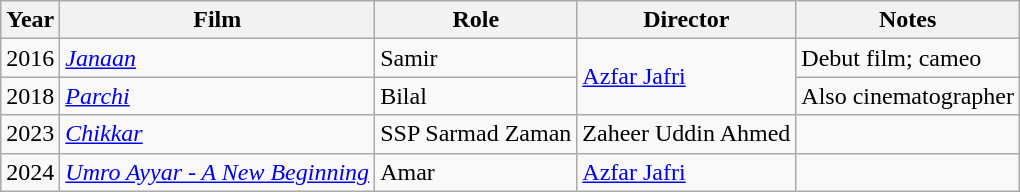<table class="wikitable">
<tr>
<th>Year</th>
<th>Film</th>
<th>Role</th>
<th>Director</th>
<th>Notes</th>
</tr>
<tr>
<td>2016</td>
<td><em><a href='#'>Janaan</a></em></td>
<td>Samir</td>
<td rowspan="2"><a href='#'>Azfar Jafri</a></td>
<td>Debut film; cameo</td>
</tr>
<tr>
<td>2018</td>
<td><em><a href='#'>Parchi</a></em></td>
<td>Bilal</td>
<td>Also cinematographer</td>
</tr>
<tr>
<td>2023</td>
<td><em><a href='#'>Chikkar</a></em></td>
<td>SSP Sarmad Zaman</td>
<td>Zaheer Uddin Ahmed</td>
<td></td>
</tr>
<tr>
<td>2024</td>
<td><em><a href='#'>Umro Ayyar - A New Beginning</a></em></td>
<td>Amar</td>
<td><a href='#'>Azfar Jafri</a></td>
<td></td>
</tr>
</table>
